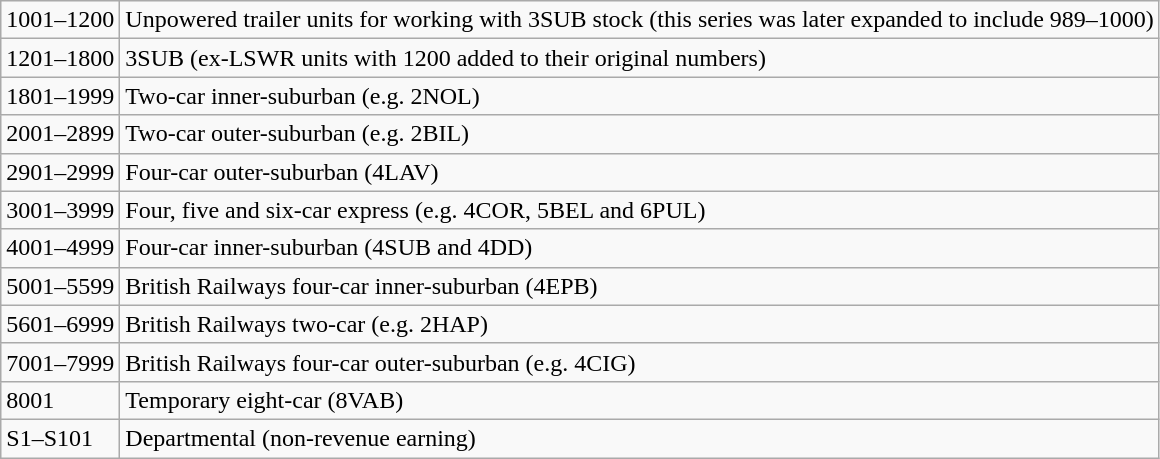<table class="wikitable">
<tr>
<td>1001–1200</td>
<td>Unpowered trailer units for working with 3SUB stock (this series was later expanded to include 989–1000)</td>
</tr>
<tr>
<td>1201–1800</td>
<td>3SUB (ex-LSWR units with 1200 added to their original numbers)</td>
</tr>
<tr>
<td>1801–1999</td>
<td>Two-car inner-suburban (e.g. 2NOL)</td>
</tr>
<tr>
<td>2001–2899</td>
<td>Two-car outer-suburban (e.g. 2BIL)</td>
</tr>
<tr>
<td>2901–2999</td>
<td>Four-car outer-suburban (4LAV)</td>
</tr>
<tr>
<td>3001–3999</td>
<td>Four, five and six-car express (e.g. 4COR, 5BEL and 6PUL)</td>
</tr>
<tr>
<td>4001–4999</td>
<td>Four-car inner-suburban (4SUB and 4DD)</td>
</tr>
<tr>
<td>5001–5599</td>
<td>British Railways four-car inner-suburban (4EPB)</td>
</tr>
<tr>
<td>5601–6999</td>
<td>British Railways two-car (e.g. 2HAP)</td>
</tr>
<tr>
<td>7001–7999</td>
<td>British Railways four-car outer-suburban (e.g. 4CIG)</td>
</tr>
<tr>
<td>8001</td>
<td>Temporary eight-car (8VAB)</td>
</tr>
<tr>
<td>S1–S101</td>
<td>Departmental (non-revenue earning)</td>
</tr>
</table>
